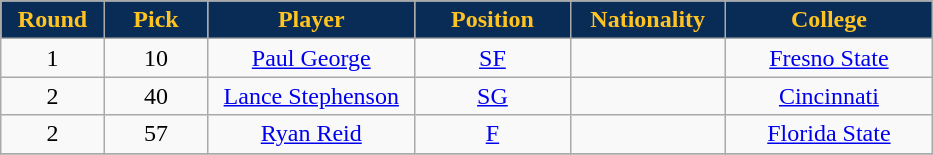<table class="wikitable sortable sortable">
<tr>
<th style="background:#092c57; color:#ffc322" width="10%">Round</th>
<th style="background:#092c57; color:#ffc322" width="10%">Pick</th>
<th style="background:#092c57; color:#ffc322" width="20%">Player</th>
<th style="background:#092c57; color:#ffc322" width="15%">Position</th>
<th style="background:#092c57; color:#ffc322" width="15%">Nationality</th>
<th style="background:#092c57; color:#ffc322" width="20%">College</th>
</tr>
<tr style="text-align: center">
<td>1</td>
<td>10</td>
<td><a href='#'>Paul George</a></td>
<td><a href='#'>SF</a></td>
<td></td>
<td><a href='#'>Fresno State</a></td>
</tr>
<tr style="text-align: center">
<td>2</td>
<td>40</td>
<td><a href='#'>Lance Stephenson</a></td>
<td><a href='#'>SG</a></td>
<td></td>
<td><a href='#'>Cincinnati</a></td>
</tr>
<tr style="text-align: center">
<td>2</td>
<td>57</td>
<td><a href='#'>Ryan Reid</a></td>
<td><a href='#'>F</a></td>
<td></td>
<td><a href='#'>Florida State</a></td>
</tr>
<tr style="text-align: center">
</tr>
</table>
